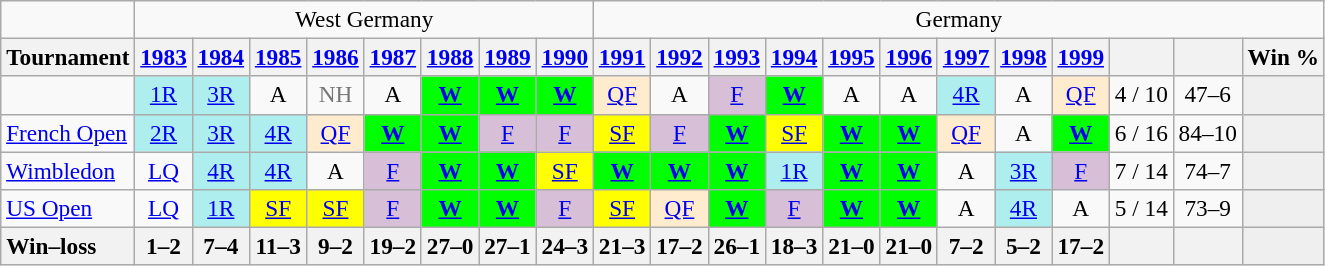<table class=wikitable style=text-align:center;font-size:97%>
<tr>
<td></td>
<td colspan="8">West Germany</td>
<td colspan="12">Germany</td>
</tr>
<tr>
<th>Tournament</th>
<th><a href='#'>1983</a></th>
<th><a href='#'>1984</a></th>
<th><a href='#'>1985</a></th>
<th><a href='#'>1986</a></th>
<th><a href='#'>1987</a></th>
<th><a href='#'>1988</a></th>
<th><a href='#'>1989</a></th>
<th><a href='#'>1990</a></th>
<th><a href='#'>1991</a></th>
<th><a href='#'>1992</a></th>
<th><a href='#'>1993</a></th>
<th><a href='#'>1994</a></th>
<th><a href='#'>1995</a></th>
<th><a href='#'>1996</a></th>
<th><a href='#'>1997</a></th>
<th><a href='#'>1998</a></th>
<th><a href='#'>1999</a></th>
<th></th>
<th></th>
<th>Win %</th>
</tr>
<tr>
<td align=left></td>
<td bgcolor=afeeee><a href='#'>1R</a></td>
<td bgcolor=afeeee><a href='#'>3R</a></td>
<td>A</td>
<td style=color:#767676>NH</td>
<td>A</td>
<td bgcolor=lime><strong><a href='#'>W</a></strong></td>
<td bgcolor=lime><strong><a href='#'>W</a></strong></td>
<td bgcolor=lime><strong><a href='#'>W</a></strong></td>
<td bgcolor=ffebcd><a href='#'>QF</a></td>
<td>A</td>
<td style="background:thistle;"><a href='#'>F</a></td>
<td bgcolor=lime><strong><a href='#'>W</a></strong></td>
<td>A</td>
<td>A</td>
<td bgcolor=afeeee><a href='#'>4R</a></td>
<td>A</td>
<td bgcolor=ffebcd><a href='#'>QF</a></td>
<td>4 / 10</td>
<td>47–6</td>
<td style="background:#efefef;"></td>
</tr>
<tr>
<td align=left><a href='#'>French Open</a></td>
<td bgcolor=afeeee><a href='#'>2R</a></td>
<td bgcolor=afeeee><a href='#'>3R</a></td>
<td bgcolor=afeeee><a href='#'>4R</a></td>
<td bgcolor=ffebcd><a href='#'>QF</a></td>
<td bgcolor=lime><strong><a href='#'>W</a></strong></td>
<td bgcolor=lime><strong><a href='#'>W</a></strong></td>
<td style="background:thistle;"><a href='#'>F</a></td>
<td style="background:thistle;"><a href='#'>F</a></td>
<td style="background:yellow;"><a href='#'>SF</a></td>
<td style="background:thistle;"><a href='#'>F</a></td>
<td bgcolor=lime><strong><a href='#'>W</a></strong></td>
<td style="background:yellow;"><a href='#'>SF</a></td>
<td bgcolor=lime><strong><a href='#'>W</a></strong></td>
<td bgcolor=lime><strong><a href='#'>W</a></strong></td>
<td bgcolor=ffebcd><a href='#'>QF</a></td>
<td>A</td>
<td bgcolor=lime><strong><a href='#'>W</a></strong></td>
<td>6 / 16</td>
<td>84–10</td>
<td style="background:#efefef;"></td>
</tr>
<tr>
<td align=left><a href='#'>Wimbledon</a></td>
<td><a href='#'>LQ</a></td>
<td bgcolor=afeeee><a href='#'>4R</a></td>
<td bgcolor=afeeee><a href='#'>4R</a></td>
<td>A</td>
<td style="background:thistle;"><a href='#'>F</a></td>
<td bgcolor=lime><strong><a href='#'>W</a></strong></td>
<td bgcolor=lime><strong><a href='#'>W</a></strong></td>
<td style="background:yellow;"><a href='#'>SF</a></td>
<td bgcolor=lime><strong><a href='#'>W</a></strong></td>
<td bgcolor=lime><strong><a href='#'>W</a></strong></td>
<td bgcolor=lime><strong><a href='#'>W</a></strong></td>
<td bgcolor=afeeee><a href='#'>1R</a></td>
<td bgcolor=lime><strong><a href='#'>W</a></strong></td>
<td bgcolor=lime><strong><a href='#'>W</a></strong></td>
<td>A</td>
<td bgcolor=afeeee><a href='#'>3R</a></td>
<td style="background:thistle;"><a href='#'>F</a></td>
<td>7 / 14</td>
<td>74–7</td>
<td style="background:#efefef;"></td>
</tr>
<tr>
<td align=left><a href='#'>US Open</a></td>
<td><a href='#'>LQ</a></td>
<td bgcolor=afeeee><a href='#'>1R</a></td>
<td style="background:yellow;"><a href='#'>SF</a></td>
<td style="background:yellow;"><a href='#'>SF</a></td>
<td style="background:thistle;"><a href='#'>F</a></td>
<td bgcolor=lime><strong><a href='#'>W</a></strong></td>
<td bgcolor=lime><strong><a href='#'>W</a></strong></td>
<td style="background:thistle;"><a href='#'>F</a></td>
<td style="background:yellow;"><a href='#'>SF</a></td>
<td bgcolor=ffebcd><a href='#'>QF</a></td>
<td bgcolor=lime><strong><a href='#'>W</a></strong></td>
<td style="background:thistle;"><a href='#'>F</a></td>
<td bgcolor=lime><strong><a href='#'>W</a></strong></td>
<td bgcolor=lime><strong><a href='#'>W</a></strong></td>
<td>A</td>
<td bgcolor=afeeee><a href='#'>4R</a></td>
<td>A</td>
<td>5 / 14</td>
<td>73–9</td>
<td style="background:#efefef;"></td>
</tr>
<tr>
<th style=text-align:left>Win–loss</th>
<th>1–2</th>
<th>7–4</th>
<th>11–3</th>
<th>9–2</th>
<th>19–2</th>
<th>27–0</th>
<th>27–1</th>
<th>24–3</th>
<th>21–3</th>
<th>17–2</th>
<th>26–1</th>
<th>18–3</th>
<th>21–0</th>
<th>21–0</th>
<th>7–2</th>
<th>5–2</th>
<th>17–2</th>
<th></th>
<th></th>
<th style="background:#efefef;"></th>
</tr>
</table>
